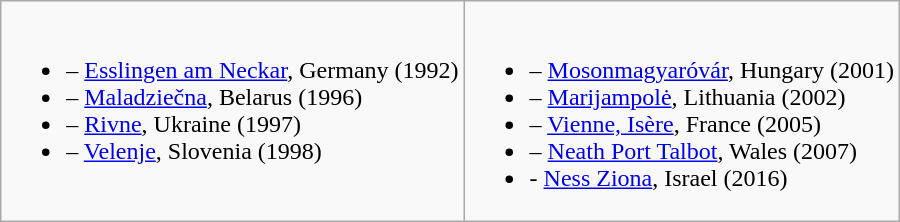<table class="wikitable">
<tr valign="top">
<td><br><ul><li> – <a href='#'>Esslingen am Neckar</a>, Germany (1992)</li><li> – <a href='#'>Maladziečna</a>, Belarus (1996)</li><li> – <a href='#'>Rivne</a>, Ukraine (1997)</li><li> – <a href='#'>Velenje</a>, Slovenia (1998)</li></ul></td>
<td><br><ul><li> – <a href='#'>Mosonmagyaróvár</a>, Hungary (2001)</li><li> – <a href='#'>Marijampolė</a>, Lithuania (2002)</li><li> – <a href='#'>Vienne, Isère</a>, France (2005)</li><li> – <a href='#'>Neath Port Talbot</a>, Wales (2007)</li><li> - <a href='#'>Ness Ziona</a>, Israel (2016)</li></ul></td>
</tr>
</table>
